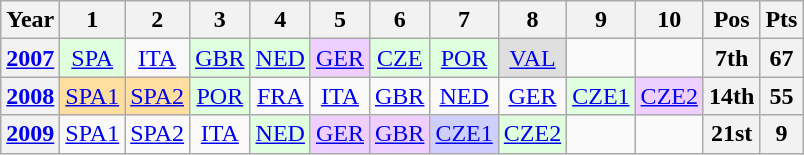<table class="wikitable" style="text-align:center">
<tr>
<th>Year</th>
<th>1</th>
<th>2</th>
<th>3</th>
<th>4</th>
<th>5</th>
<th>6</th>
<th>7</th>
<th>8</th>
<th>9</th>
<th>10</th>
<th>Pos</th>
<th>Pts</th>
</tr>
<tr>
<th><a href='#'>2007</a></th>
<td style="background:#dfffdf;"><a href='#'>SPA</a><br></td>
<td><a href='#'>ITA</a></td>
<td style="background:#dfffdf;"><a href='#'>GBR</a><br></td>
<td style="background:#dfffdf;"><a href='#'>NED</a><br></td>
<td style="background:#efcfff;"><a href='#'>GER</a><br></td>
<td style="background:#dfffdf;"><a href='#'>CZE</a><br></td>
<td style="background:#dfffdf;"><a href='#'>POR</a><br></td>
<td style="background:#dfdfdf;"><a href='#'>VAL</a><br></td>
<td></td>
<td></td>
<th>7th</th>
<th>67</th>
</tr>
<tr>
<th><a href='#'>2008</a></th>
<td style="background:#ffdf9f;"><a href='#'>SPA1</a><br></td>
<td style="background:#ffdf9f;"><a href='#'>SPA2</a><br></td>
<td style="background:#dfffdf;"><a href='#'>POR</a><br></td>
<td><a href='#'>FRA</a></td>
<td><a href='#'>ITA</a></td>
<td><a href='#'>GBR</a></td>
<td><a href='#'>NED</a></td>
<td><a href='#'>GER</a></td>
<td style="background:#dfffdf;"><a href='#'>CZE1</a><br></td>
<td style="background:#efcfff;"><a href='#'>CZE2</a><br></td>
<th>14th</th>
<th>55</th>
</tr>
<tr>
<th><a href='#'>2009</a></th>
<td><a href='#'>SPA1</a></td>
<td><a href='#'>SPA2</a></td>
<td><a href='#'>ITA</a></td>
<td style="background:#dfffdf;"><a href='#'>NED</a><br></td>
<td style="background:#efcfff;"><a href='#'>GER</a><br></td>
<td style="background:#efcfff;"><a href='#'>GBR</a><br></td>
<td style="background:#cfcfff;"><a href='#'>CZE1</a><br></td>
<td style="background:#dfffdf;"><a href='#'>CZE2</a><br></td>
<td></td>
<td></td>
<th>21st</th>
<th>9</th>
</tr>
</table>
